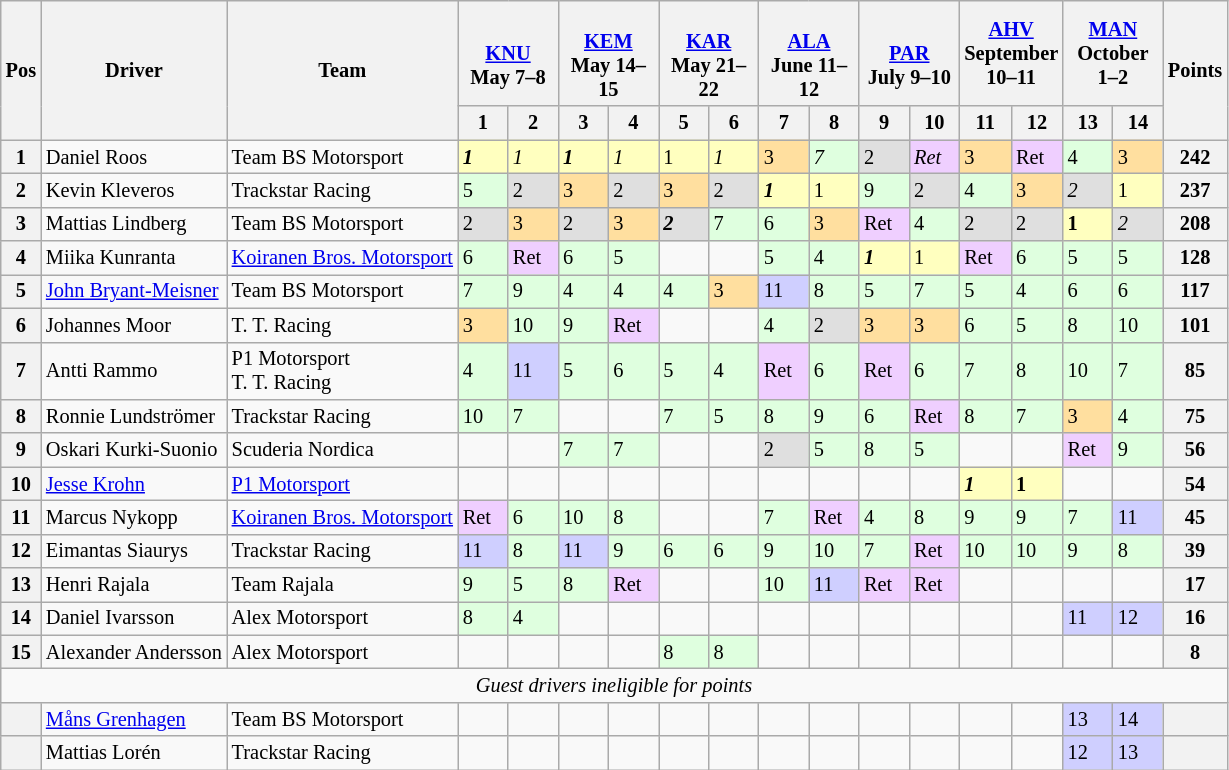<table class="wikitable" style="font-size:85%">
<tr>
<th rowspan=2>Pos</th>
<th rowspan=2>Driver</th>
<th rowspan=2>Team</th>
<th colspan=2><br><a href='#'>KNU</a><br>May 7–8</th>
<th colspan=2><br><a href='#'>KEM</a><br>May 14–15</th>
<th colspan=2><br><a href='#'>KAR</a><br>May 21–22</th>
<th colspan=2><br><a href='#'>ALA</a><br>June 11–12</th>
<th colspan=2><br><a href='#'>PAR</a><br>July 9–10</th>
<th colspan=2> <a href='#'>AHV</a><br>September 10–11</th>
<th colspan=2> <a href='#'>MAN</a><br>October 1–2</th>
<th rowspan=2>Points</th>
</tr>
<tr>
<th width="27">1</th>
<th width="27">2</th>
<th width="27">3</th>
<th width="27">4</th>
<th width="27">5</th>
<th width="27">6</th>
<th width="27">7</th>
<th width="27">8</th>
<th width="27">9</th>
<th width="27">10</th>
<th width="27">11</th>
<th width="27">12</th>
<th width="27">13</th>
<th width="27">14</th>
</tr>
<tr>
<th>1</th>
<td> Daniel Roos</td>
<td>Team BS Motorsport</td>
<td style="background:#FFFFBF;"><strong><em>1</em></strong></td>
<td style="background:#FFFFBF;"><em>1</em></td>
<td style="background:#FFFFBF;"><strong><em>1</em></strong></td>
<td style="background:#FFFFBF;"><em>1</em></td>
<td style="background:#FFFFBF;">1</td>
<td style="background:#FFFFBF;"><em>1</em></td>
<td style="background:#FFDF9F;">3</td>
<td style="background:#DFFFDF;"><em>7</em></td>
<td style="background:#DFDFDF;">2</td>
<td style="background:#EFCFFF;"><em>Ret</em></td>
<td style="background:#FFDF9F;">3</td>
<td style="background:#EFCFFF;">Ret</td>
<td style="background:#DFFFDF;">4</td>
<td style="background:#FFDF9F;">3</td>
<th>242</th>
</tr>
<tr>
<th>2</th>
<td> Kevin Kleveros</td>
<td>Trackstar Racing</td>
<td style="background:#DFFFDF;">5</td>
<td style="background:#DFDFDF;">2</td>
<td style="background:#FFDF9F;">3</td>
<td style="background:#DFDFDF;">2</td>
<td style="background:#FFDF9F;">3</td>
<td style="background:#DFDFDF;">2</td>
<td style="background:#FFFFBF;"><strong><em>1</em></strong></td>
<td style="background:#FFFFBF;">1</td>
<td style="background:#DFFFDF;">9</td>
<td style="background:#DFDFDF;">2</td>
<td style="background:#DFFFDF;">4</td>
<td style="background:#FFDF9F;">3</td>
<td style="background:#DFDFDF;"><em>2</em></td>
<td style="background:#FFFFBF;">1</td>
<th>237</th>
</tr>
<tr>
<th>3</th>
<td> Mattias Lindberg</td>
<td>Team BS Motorsport</td>
<td style="background:#DFDFDF;">2</td>
<td style="background:#FFDF9F;">3</td>
<td style="background:#DFDFDF;">2</td>
<td style="background:#FFDF9F;">3</td>
<td style="background:#DFDFDF;"><strong><em>2</em></strong></td>
<td style="background:#DFFFDF;">7</td>
<td style="background:#DFFFDF;">6</td>
<td style="background:#FFDF9F;">3</td>
<td style="background:#EFCFFF;">Ret</td>
<td style="background:#DFFFDF;">4</td>
<td style="background:#DFDFDF;">2</td>
<td style="background:#DFDFDF;">2</td>
<td style="background:#FFFFBF;"><strong>1</strong></td>
<td style="background:#DFDFDF;"><em>2</em></td>
<th>208</th>
</tr>
<tr>
<th>4</th>
<td> Miika Kunranta</td>
<td><a href='#'>Koiranen Bros. Motorsport</a></td>
<td style="background:#DFFFDF;">6</td>
<td style="background:#EFCFFF;">Ret</td>
<td style="background:#DFFFDF;">6</td>
<td style="background:#DFFFDF;">5</td>
<td></td>
<td></td>
<td style="background:#DFFFDF;">5</td>
<td style="background:#DFFFDF;">4</td>
<td style="background:#FFFFBF;"><strong><em>1</em></strong></td>
<td style="background:#FFFFBF;">1</td>
<td style="background:#EFCFFF;">Ret</td>
<td style="background:#DFFFDF;">6</td>
<td style="background:#DFFFDF;">5</td>
<td style="background:#DFFFDF;">5</td>
<th>128</th>
</tr>
<tr>
<th>5</th>
<td> <a href='#'>John Bryant-Meisner</a></td>
<td>Team BS Motorsport</td>
<td style="background:#DFFFDF;">7</td>
<td style="background:#DFFFDF;">9</td>
<td style="background:#DFFFDF;">4</td>
<td style="background:#DFFFDF;">4</td>
<td style="background:#DFFFDF;">4</td>
<td style="background:#FFDF9F;">3</td>
<td style="background:#CFCFFF;">11</td>
<td style="background:#DFFFDF;">8</td>
<td style="background:#DFFFDF;">5</td>
<td style="background:#DFFFDF;">7</td>
<td style="background:#DFFFDF;">5</td>
<td style="background:#DFFFDF;">4</td>
<td style="background:#DFFFDF;">6</td>
<td style="background:#DFFFDF;">6</td>
<th>117</th>
</tr>
<tr>
<th>6</th>
<td> Johannes Moor</td>
<td>T. T. Racing</td>
<td style="background:#FFDF9F;">3</td>
<td style="background:#DFFFDF;">10</td>
<td style="background:#DFFFDF;">9</td>
<td style="background:#EFCFFF;">Ret</td>
<td></td>
<td></td>
<td style="background:#DFFFDF;">4</td>
<td style="background:#DFDFDF;">2</td>
<td style="background:#FFDF9F;">3</td>
<td style="background:#FFDF9F;">3</td>
<td style="background:#DFFFDF;">6</td>
<td style="background:#DFFFDF;">5</td>
<td style="background:#DFFFDF;">8</td>
<td style="background:#DFFFDF;">10</td>
<th>101</th>
</tr>
<tr>
<th>7</th>
<td> Antti Rammo</td>
<td>P1 Motorsport<br>T. T. Racing</td>
<td style="background:#DFFFDF;">4</td>
<td style="background:#CFCFFF;">11</td>
<td style="background:#DFFFDF;">5</td>
<td style="background:#DFFFDF;">6</td>
<td style="background:#DFFFDF;">5</td>
<td style="background:#DFFFDF;">4</td>
<td style="background:#EFCFFF;">Ret</td>
<td style="background:#DFFFDF;">6</td>
<td style="background:#EFCFFF;">Ret</td>
<td style="background:#DFFFDF;">6</td>
<td style="background:#DFFFDF;">7</td>
<td style="background:#DFFFDF;">8</td>
<td style="background:#DFFFDF;">10</td>
<td style="background:#DFFFDF;">7</td>
<th>85</th>
</tr>
<tr>
<th>8</th>
<td> Ronnie Lundströmer</td>
<td>Trackstar Racing</td>
<td style="background:#DFFFDF;">10</td>
<td style="background:#DFFFDF;">7</td>
<td></td>
<td></td>
<td style="background:#DFFFDF;">7</td>
<td style="background:#DFFFDF;">5</td>
<td style="background:#DFFFDF;">8</td>
<td style="background:#DFFFDF;">9</td>
<td style="background:#DFFFDF;">6</td>
<td style="background:#EFCFFF;">Ret</td>
<td style="background:#DFFFDF;">8</td>
<td style="background:#DFFFDF;">7</td>
<td style="background:#FFDF9F;">3</td>
<td style="background:#DFFFDF;">4</td>
<th>75</th>
</tr>
<tr>
<th>9</th>
<td> Oskari Kurki-Suonio</td>
<td>Scuderia Nordica</td>
<td></td>
<td></td>
<td style="background:#DFFFDF;">7</td>
<td style="background:#DFFFDF;">7</td>
<td></td>
<td></td>
<td style="background:#DFDFDF;">2</td>
<td style="background:#DFFFDF;">5</td>
<td style="background:#DFFFDF;">8</td>
<td style="background:#DFFFDF;">5</td>
<td></td>
<td></td>
<td style="background:#EFCFFF;">Ret</td>
<td style="background:#DFFFDF;">9</td>
<th>56</th>
</tr>
<tr>
<th>10</th>
<td> <a href='#'>Jesse Krohn</a></td>
<td><a href='#'>P1 Motorsport</a></td>
<td></td>
<td></td>
<td></td>
<td></td>
<td></td>
<td></td>
<td></td>
<td></td>
<td></td>
<td></td>
<td style="background:#FFFFBF;"><strong><em>1</em></strong></td>
<td style="background:#FFFFBF;"><strong>1</strong></td>
<td></td>
<td></td>
<th>54</th>
</tr>
<tr>
<th>11</th>
<td> Marcus Nykopp</td>
<td><a href='#'>Koiranen Bros. Motorsport</a></td>
<td style="background:#EFCFFF;">Ret</td>
<td style="background:#DFFFDF;">6</td>
<td style="background:#DFFFDF;">10</td>
<td style="background:#DFFFDF;">8</td>
<td></td>
<td></td>
<td style="background:#DFFFDF;">7</td>
<td style="background:#EFCFFF;">Ret</td>
<td style="background:#DFFFDF;">4</td>
<td style="background:#DFFFDF;">8</td>
<td style="background:#DFFFDF;">9</td>
<td style="background:#DFFFDF;">9</td>
<td style="background:#DFFFDF;">7</td>
<td style="background:#CFCFFF;">11</td>
<th>45</th>
</tr>
<tr>
<th>12</th>
<td> Eimantas Siaurys</td>
<td>Trackstar Racing</td>
<td style="background:#CFCFFF;">11</td>
<td style="background:#DFFFDF;">8</td>
<td style="background:#CFCFFF;">11</td>
<td style="background:#DFFFDF;">9</td>
<td style="background:#DFFFDF;">6</td>
<td style="background:#DFFFDF;">6</td>
<td style="background:#DFFFDF;">9</td>
<td style="background:#DFFFDF;">10</td>
<td style="background:#DFFFDF;">7</td>
<td style="background:#EFCFFF;">Ret</td>
<td style="background:#DFFFDF;">10</td>
<td style="background:#DFFFDF;">10</td>
<td style="background:#DFFFDF;">9</td>
<td style="background:#DFFFDF;">8</td>
<th>39</th>
</tr>
<tr>
<th>13</th>
<td> Henri Rajala</td>
<td>Team Rajala</td>
<td style="background:#DFFFDF;">9</td>
<td style="background:#DFFFDF;">5</td>
<td style="background:#DFFFDF;">8</td>
<td style="background:#EFCFFF;">Ret</td>
<td></td>
<td></td>
<td style="background:#DFFFDF;">10</td>
<td style="background:#CFCFFF;">11</td>
<td style="background:#EFCFFF;">Ret</td>
<td style="background:#EFCFFF;">Ret</td>
<td></td>
<td></td>
<td></td>
<td></td>
<th>17</th>
</tr>
<tr>
<th>14</th>
<td> Daniel Ivarsson</td>
<td>Alex Motorsport</td>
<td style="background:#DFFFDF;">8</td>
<td style="background:#DFFFDF;">4</td>
<td></td>
<td></td>
<td></td>
<td></td>
<td></td>
<td></td>
<td></td>
<td></td>
<td></td>
<td></td>
<td style="background:#CFCFFF;">11</td>
<td style="background:#CFCFFF;">12</td>
<th>16</th>
</tr>
<tr>
<th>15</th>
<td> Alexander Andersson</td>
<td>Alex Motorsport</td>
<td></td>
<td></td>
<td></td>
<td></td>
<td style="background:#DFFFDF;">8</td>
<td style="background:#DFFFDF;">8</td>
<td></td>
<td></td>
<td></td>
<td></td>
<td></td>
<td></td>
<td></td>
<td></td>
<th>8</th>
</tr>
<tr>
<td colspan=18 align=center><em>Guest drivers ineligible for points</em></td>
</tr>
<tr>
<th></th>
<td> <a href='#'>Måns Grenhagen</a></td>
<td>Team BS Motorsport</td>
<td></td>
<td></td>
<td></td>
<td></td>
<td></td>
<td></td>
<td></td>
<td></td>
<td></td>
<td></td>
<td></td>
<td></td>
<td style="background:#CFCFFF;">13</td>
<td style="background:#CFCFFF;">14</td>
<th></th>
</tr>
<tr>
<th></th>
<td> Mattias Lorén</td>
<td>Trackstar Racing</td>
<td></td>
<td></td>
<td></td>
<td></td>
<td></td>
<td></td>
<td></td>
<td></td>
<td></td>
<td></td>
<td></td>
<td></td>
<td style="background:#CFCFFF;">12</td>
<td style="background:#CFCFFF;">13</td>
<th></th>
</tr>
</table>
